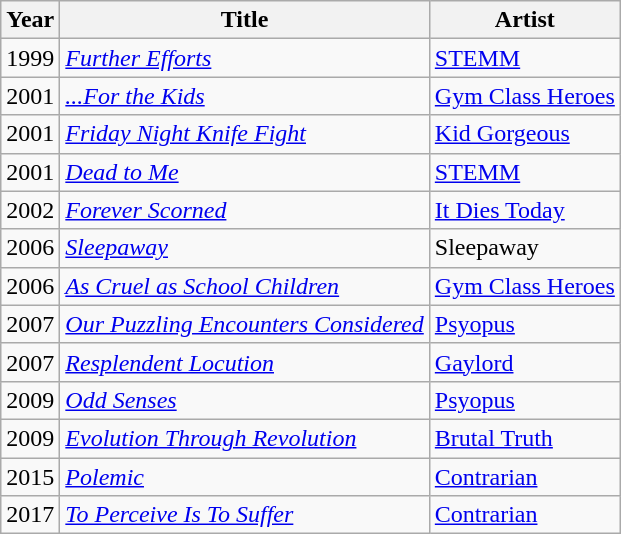<table class="wikitable sortable">
<tr>
<th>Year</th>
<th>Title</th>
<th>Artist</th>
</tr>
<tr>
<td>1999</td>
<td><em><a href='#'>Further Efforts</a></em></td>
<td><a href='#'>STEMM</a></td>
</tr>
<tr>
<td>2001</td>
<td><em><a href='#'>...For the Kids</a></em></td>
<td><a href='#'>Gym Class Heroes</a></td>
</tr>
<tr>
<td>2001</td>
<td><em><a href='#'>Friday Night Knife Fight</a></em></td>
<td><a href='#'>Kid Gorgeous</a></td>
</tr>
<tr>
<td>2001</td>
<td><em><a href='#'>Dead to Me</a></em></td>
<td><a href='#'>STEMM</a></td>
</tr>
<tr>
<td>2002</td>
<td><em><a href='#'>Forever Scorned</a></em></td>
<td><a href='#'>It Dies Today</a></td>
</tr>
<tr>
<td>2006</td>
<td><em><a href='#'>Sleepaway</a></em></td>
<td>Sleepaway</td>
</tr>
<tr>
<td>2006</td>
<td><em><a href='#'>As Cruel as School Children</a></em></td>
<td><a href='#'>Gym Class Heroes</a></td>
</tr>
<tr>
<td>2007</td>
<td><em><a href='#'>Our Puzzling Encounters Considered</a></em></td>
<td><a href='#'>Psyopus</a></td>
</tr>
<tr>
<td>2007</td>
<td><em><a href='#'>Resplendent Locution</a></em></td>
<td><a href='#'>Gaylord</a></td>
</tr>
<tr>
<td>2009</td>
<td><em><a href='#'>Odd Senses</a></em></td>
<td><a href='#'>Psyopus</a></td>
</tr>
<tr>
<td>2009</td>
<td><em><a href='#'>Evolution Through Revolution</a></em></td>
<td><a href='#'>Brutal Truth</a></td>
</tr>
<tr>
<td>2015</td>
<td><em><a href='#'>Polemic</a></em></td>
<td><a href='#'>Contrarian</a></td>
</tr>
<tr>
<td>2017</td>
<td><em><a href='#'>To Perceive Is To Suffer</a></em></td>
<td><a href='#'>Contrarian</a></td>
</tr>
</table>
